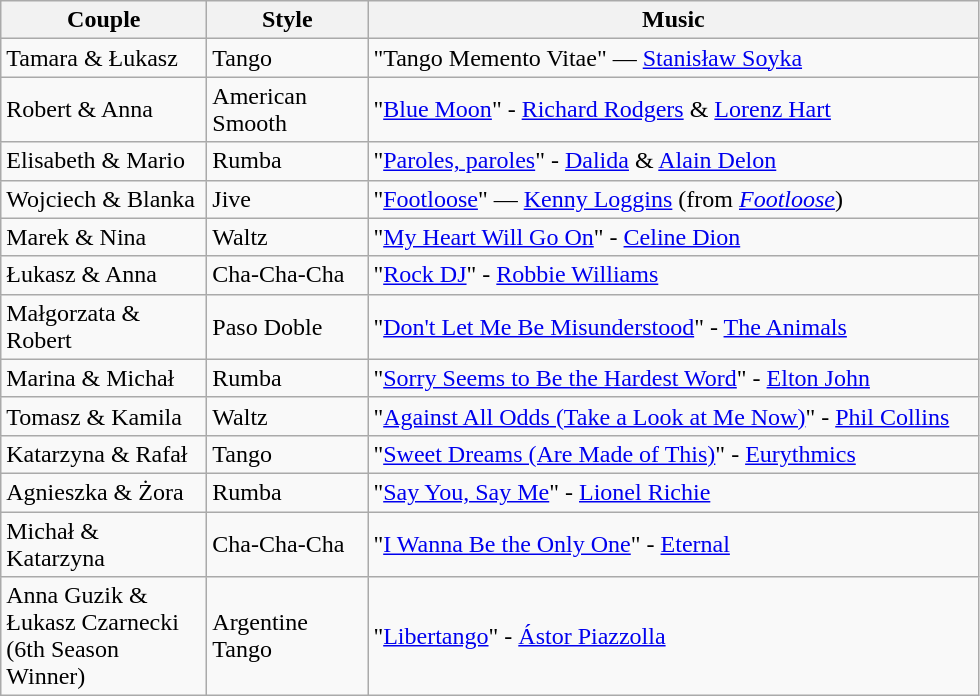<table class="wikitable">
<tr>
<th width="130">Couple</th>
<th width="100">Style</th>
<th width="400">Music</th>
</tr>
<tr>
<td>Tamara & Łukasz</td>
<td>Tango</td>
<td>"Tango Memento Vitae" — <a href='#'>Stanisław Soyka</a></td>
</tr>
<tr>
<td>Robert & Anna</td>
<td>American Smooth</td>
<td>"<a href='#'>Blue Moon</a>" - <a href='#'>Richard Rodgers</a> & <a href='#'>Lorenz Hart</a></td>
</tr>
<tr>
<td>Elisabeth & Mario</td>
<td>Rumba</td>
<td>"<a href='#'>Paroles, paroles</a>" - <a href='#'>Dalida</a> & <a href='#'>Alain Delon</a></td>
</tr>
<tr>
<td>Wojciech & Blanka</td>
<td>Jive</td>
<td>"<a href='#'>Footloose</a>" — <a href='#'>Kenny Loggins</a> (from <em><a href='#'>Footloose</a></em>)</td>
</tr>
<tr>
<td>Marek & Nina</td>
<td>Waltz</td>
<td>"<a href='#'>My Heart Will Go On</a>" - <a href='#'>Celine Dion</a></td>
</tr>
<tr>
<td>Łukasz & Anna</td>
<td>Cha-Cha-Cha</td>
<td>"<a href='#'>Rock DJ</a>" - <a href='#'>Robbie Williams</a></td>
</tr>
<tr>
<td>Małgorzata & Robert</td>
<td>Paso Doble</td>
<td>"<a href='#'>Don't Let Me Be Misunderstood</a>" - <a href='#'>The Animals</a></td>
</tr>
<tr>
<td>Marina & Michał</td>
<td>Rumba</td>
<td>"<a href='#'>Sorry Seems to Be the Hardest Word</a>" - <a href='#'>Elton John</a></td>
</tr>
<tr>
<td>Tomasz & Kamila</td>
<td>Waltz</td>
<td>"<a href='#'>Against All Odds (Take a Look at Me Now)</a>" - <a href='#'>Phil Collins</a></td>
</tr>
<tr>
<td>Katarzyna & Rafał</td>
<td>Tango</td>
<td>"<a href='#'>Sweet Dreams (Are Made of This)</a>" - <a href='#'>Eurythmics</a></td>
</tr>
<tr>
<td>Agnieszka & Żora</td>
<td>Rumba</td>
<td>"<a href='#'>Say You, Say Me</a>" - <a href='#'>Lionel Richie</a></td>
</tr>
<tr>
<td>Michał & Katarzyna</td>
<td>Cha-Cha-Cha</td>
<td>"<a href='#'>I Wanna Be the Only One</a>" - <a href='#'>Eternal</a></td>
</tr>
<tr>
<td>Anna Guzik & Łukasz Czarnecki (6th Season Winner)</td>
<td>Argentine Tango</td>
<td>"<a href='#'>Libertango</a>" - <a href='#'>Ástor Piazzolla</a></td>
</tr>
</table>
